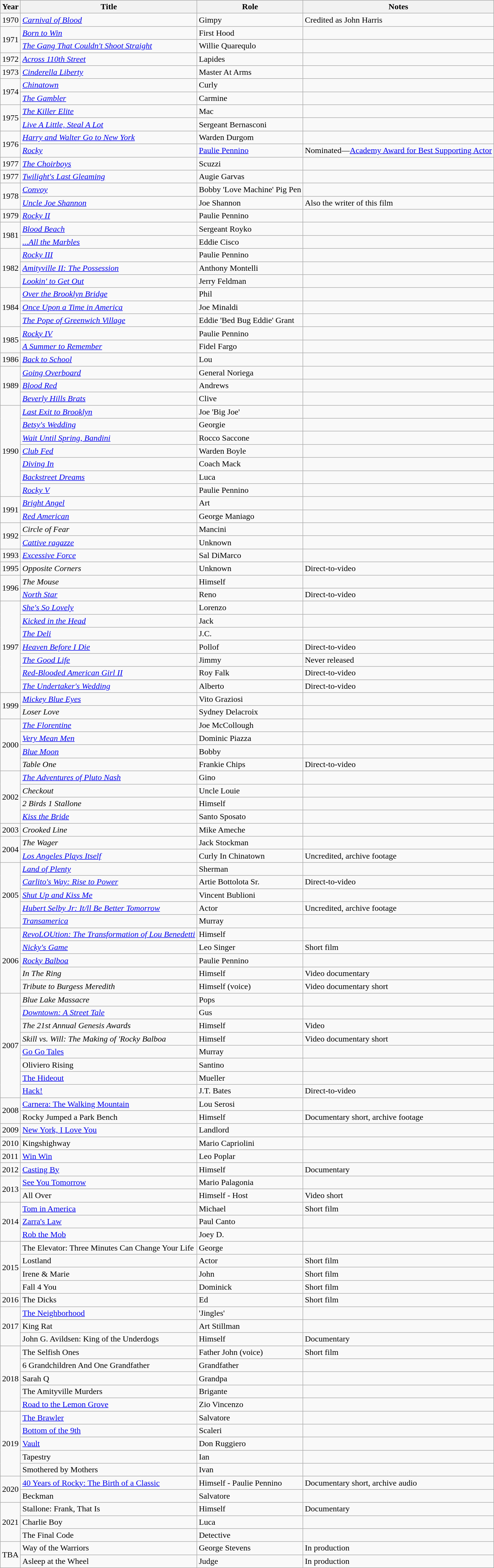<table class="wikitable sortable">
<tr>
<th>Year</th>
<th>Title</th>
<th>Role</th>
<th class="unsortable">Notes</th>
</tr>
<tr>
<td>1970</td>
<td><em><a href='#'>Carnival of Blood</a></em></td>
<td>Gimpy</td>
<td>Credited as John Harris</td>
</tr>
<tr>
<td rowspan="2">1971</td>
<td><em><a href='#'>Born to Win</a></em></td>
<td>First Hood</td>
<td></td>
</tr>
<tr>
<td><em><a href='#'>The Gang That Couldn't Shoot Straight</a></em></td>
<td>Willie Quarequlo</td>
<td></td>
</tr>
<tr>
<td>1972</td>
<td><em><a href='#'>Across 110th Street</a></em></td>
<td>Lapides</td>
<td></td>
</tr>
<tr>
<td>1973</td>
<td><em><a href='#'>Cinderella Liberty</a></em></td>
<td>Master At Arms</td>
<td></td>
</tr>
<tr>
<td rowspan="2">1974</td>
<td><em><a href='#'>Chinatown</a></em></td>
<td>Curly</td>
<td></td>
</tr>
<tr>
<td><em><a href='#'>The Gambler</a></em></td>
<td>Carmine</td>
<td></td>
</tr>
<tr>
<td rowspan="2">1975</td>
<td><em><a href='#'>The Killer Elite</a></em></td>
<td>Mac</td>
<td></td>
</tr>
<tr>
<td><em><a href='#'>Live A Little, Steal A Lot</a></em></td>
<td>Sergeant Bernasconi</td>
<td></td>
</tr>
<tr>
<td rowspan="2">1976</td>
<td><em><a href='#'>Harry and Walter Go to New York</a></em></td>
<td>Warden Durgom</td>
<td></td>
</tr>
<tr>
<td><em><a href='#'>Rocky</a></em></td>
<td><a href='#'>Paulie Pennino</a></td>
<td>Nominated—<a href='#'>Academy Award for Best Supporting Actor</a></td>
</tr>
<tr>
<td>1977</td>
<td><em><a href='#'>The Choirboys</a></em></td>
<td>Scuzzi</td>
<td></td>
</tr>
<tr>
<td>1977</td>
<td><em><a href='#'>Twilight's Last Gleaming</a></em></td>
<td>Augie Garvas</td>
<td></td>
</tr>
<tr>
<td rowspan="2">1978</td>
<td><em><a href='#'>Convoy</a></em></td>
<td>Bobby 'Love Machine' Pig Pen</td>
<td></td>
</tr>
<tr>
<td><em><a href='#'>Uncle Joe Shannon</a></em></td>
<td>Joe Shannon</td>
<td>Also the writer of this film</td>
</tr>
<tr>
<td>1979</td>
<td><em><a href='#'>Rocky II</a></em></td>
<td>Paulie Pennino</td>
<td></td>
</tr>
<tr>
<td rowspan="2">1981</td>
<td><em><a href='#'>Blood Beach</a></em></td>
<td>Sergeant Royko</td>
<td></td>
</tr>
<tr>
<td><em><a href='#'>...All the Marbles</a></em></td>
<td>Eddie Cisco</td>
<td></td>
</tr>
<tr>
<td rowspan="3">1982</td>
<td><em><a href='#'>Rocky III</a></em></td>
<td>Paulie Pennino</td>
<td></td>
</tr>
<tr>
<td><em><a href='#'>Amityville II: The Possession</a></em></td>
<td>Anthony Montelli</td>
<td></td>
</tr>
<tr>
<td><em><a href='#'>Lookin' to Get Out</a></em></td>
<td>Jerry Feldman</td>
<td></td>
</tr>
<tr>
<td rowspan="3">1984</td>
<td><em><a href='#'>Over the Brooklyn Bridge</a></em></td>
<td>Phil</td>
<td></td>
</tr>
<tr>
<td><em><a href='#'>Once Upon a Time in America</a></em></td>
<td>Joe Minaldi</td>
<td></td>
</tr>
<tr>
<td><em><a href='#'>The Pope of Greenwich Village</a></em></td>
<td>Eddie 'Bed Bug Eddie' Grant</td>
<td></td>
</tr>
<tr>
<td rowspan="2">1985</td>
<td><em><a href='#'>Rocky IV</a></em></td>
<td>Paulie Pennino</td>
<td></td>
</tr>
<tr>
<td><em><a href='#'>A Summer to Remember</a></em></td>
<td>Fidel Fargo</td>
<td></td>
</tr>
<tr>
<td>1986</td>
<td><em><a href='#'>Back to School</a></em></td>
<td>Lou</td>
<td></td>
</tr>
<tr>
<td rowspan="3">1989</td>
<td><em><a href='#'>Going Overboard</a></em></td>
<td>General Noriega</td>
<td></td>
</tr>
<tr>
<td><em><a href='#'>Blood Red</a></em></td>
<td>Andrews</td>
<td></td>
</tr>
<tr>
<td><em><a href='#'>Beverly Hills Brats</a></em></td>
<td>Clive</td>
<td></td>
</tr>
<tr>
<td rowspan="7">1990</td>
<td><em><a href='#'>Last Exit to Brooklyn</a></em></td>
<td>Joe 'Big Joe'</td>
<td></td>
</tr>
<tr>
<td><em><a href='#'>Betsy's Wedding</a></em></td>
<td>Georgie</td>
<td></td>
</tr>
<tr>
<td><em><a href='#'>Wait Until Spring, Bandini</a></em></td>
<td>Rocco Saccone</td>
<td></td>
</tr>
<tr>
<td><em><a href='#'>Club Fed</a></em></td>
<td>Warden Boyle</td>
<td></td>
</tr>
<tr>
<td><em><a href='#'>Diving In</a></em></td>
<td>Coach Mack</td>
<td></td>
</tr>
<tr>
<td><em><a href='#'>Backstreet Dreams</a></em></td>
<td>Luca</td>
<td></td>
</tr>
<tr>
<td><em><a href='#'>Rocky V</a></em></td>
<td>Paulie Pennino</td>
<td></td>
</tr>
<tr>
<td rowspan="2">1991</td>
<td><em><a href='#'>Bright Angel</a></em></td>
<td>Art</td>
<td></td>
</tr>
<tr>
<td><em><a href='#'>Red American</a></em></td>
<td>George Maniago</td>
<td></td>
</tr>
<tr>
<td rowspan="2">1992</td>
<td><em>Circle of Fear</em></td>
<td>Mancini</td>
<td></td>
</tr>
<tr>
<td><em><a href='#'>Cattive ragazze</a></em></td>
<td>Unknown</td>
<td></td>
</tr>
<tr>
<td>1993</td>
<td><em><a href='#'>Excessive Force</a></em></td>
<td>Sal DiMarco</td>
<td></td>
</tr>
<tr>
<td>1995</td>
<td><em>Opposite Corners</em></td>
<td>Unknown</td>
<td>Direct-to-video</td>
</tr>
<tr>
<td rowspan="2">1996</td>
<td><em>The Mouse</em></td>
<td>Himself</td>
<td></td>
</tr>
<tr>
<td><em><a href='#'>North Star</a></em></td>
<td>Reno</td>
<td>Direct-to-video</td>
</tr>
<tr>
<td rowspan="7">1997</td>
<td><em><a href='#'>She's So Lovely</a></em></td>
<td>Lorenzo</td>
<td></td>
</tr>
<tr>
<td><em><a href='#'>Kicked in the Head</a></em></td>
<td>Jack</td>
<td></td>
</tr>
<tr>
<td><em><a href='#'>The Deli</a></em></td>
<td>J.C.</td>
<td></td>
</tr>
<tr>
<td><em><a href='#'>Heaven Before I Die</a></em></td>
<td>Pollof</td>
<td>Direct-to-video</td>
</tr>
<tr>
<td><em><a href='#'>The Good Life</a></em></td>
<td>Jimmy</td>
<td>Never released</td>
</tr>
<tr>
<td><em><a href='#'>Red-Blooded American Girl II</a></em></td>
<td>Roy Falk</td>
<td>Direct-to-video</td>
</tr>
<tr>
<td><em><a href='#'>The Undertaker's Wedding</a></em></td>
<td>Alberto</td>
<td>Direct-to-video</td>
</tr>
<tr>
<td rowspan="2">1999</td>
<td><em><a href='#'>Mickey Blue Eyes</a></em></td>
<td>Vito Graziosi</td>
<td></td>
</tr>
<tr>
<td><em>Loser Love</em></td>
<td>Sydney Delacroix</td>
<td></td>
</tr>
<tr>
<td rowspan="4">2000</td>
<td><em><a href='#'>The Florentine</a></em></td>
<td>Joe McCollough</td>
<td></td>
</tr>
<tr>
<td><em><a href='#'>Very Mean Men</a></em></td>
<td>Dominic Piazza</td>
<td></td>
</tr>
<tr>
<td><em><a href='#'>Blue Moon</a></em></td>
<td>Bobby</td>
<td></td>
</tr>
<tr>
<td><em>Table One</em></td>
<td>Frankie Chips</td>
<td>Direct-to-video</td>
</tr>
<tr>
<td rowspan="4">2002</td>
<td><em><a href='#'>The Adventures of Pluto Nash</a></em></td>
<td>Gino</td>
<td></td>
</tr>
<tr>
<td><em>Checkout</em></td>
<td>Uncle Louie</td>
<td></td>
</tr>
<tr>
<td><em>2 Birds 1 Stallone</em></td>
<td>Himself</td>
<td></td>
</tr>
<tr>
<td><em><a href='#'>Kiss the Bride</a></em></td>
<td>Santo Sposato</td>
<td></td>
</tr>
<tr>
<td>2003</td>
<td><em>Crooked Line</em></td>
<td>Mike Ameche</td>
<td></td>
</tr>
<tr>
<td rowspan="2">2004</td>
<td><em>The Wager</em></td>
<td>Jack Stockman</td>
<td></td>
</tr>
<tr>
<td><em><a href='#'>Los Angeles Plays Itself</a></em></td>
<td>Curly In Chinatown</td>
<td>Uncredited, archive footage</td>
</tr>
<tr>
<td rowspan="5">2005</td>
<td><em><a href='#'>Land of Plenty</a></em></td>
<td>Sherman</td>
<td></td>
</tr>
<tr>
<td><em><a href='#'>Carlito's Way: Rise to Power</a></em></td>
<td>Artie Bottolota Sr.</td>
<td>Direct-to-video</td>
</tr>
<tr>
<td><em><a href='#'>Shut Up and Kiss Me</a></em></td>
<td>Vincent Bublioni</td>
<td></td>
</tr>
<tr>
<td><em><a href='#'>Hubert Selby Jr: It/ll Be Better Tomorrow</a></em></td>
<td>Actor</td>
<td>Uncredited, archive footage</td>
</tr>
<tr>
<td><em><a href='#'>Transamerica</a></em></td>
<td>Murray</td>
<td></td>
</tr>
<tr>
<td rowspan="5">2006</td>
<td><em><a href='#'>RevoLOUtion: The Transformation of Lou Benedetti</a></em></td>
<td>Himself</td>
<td></td>
</tr>
<tr>
<td><em><a href='#'>Nicky's Game</a></em></td>
<td>Leo Singer</td>
<td>Short film</td>
</tr>
<tr>
<td><em><a href='#'>Rocky Balboa</a></em></td>
<td>Paulie Pennino</td>
<td></td>
</tr>
<tr>
<td><em>In The Ring</em></td>
<td>Himself</td>
<td>Video documentary</td>
</tr>
<tr>
<td><em>Tribute to Burgess Meredith</em></td>
<td>Himself (voice)</td>
<td>Video documentary short</td>
</tr>
<tr>
<td rowspan="8">2007</td>
<td><em>Blue Lake Massacre</em></td>
<td>Pops</td>
<td></td>
</tr>
<tr>
<td><em><a href='#'>Downtown: A Street Tale</a></em></td>
<td>Gus</td>
<td></td>
</tr>
<tr>
<td><em>The 21st Annual Genesis Awards</em></td>
<td>Himself</td>
<td>Video</td>
</tr>
<tr>
<td><em>Skill vs. Will: The Making of 'Rocky Balboa<strong></td>
<td>Himself</td>
<td>Video documentary short</td>
</tr>
<tr>
<td></em><a href='#'>Go Go Tales</a><em></td>
<td>Murray</td>
<td></td>
</tr>
<tr>
<td></em>Oliviero Rising<em></td>
<td>Santino</td>
<td></td>
</tr>
<tr>
<td></em><a href='#'>The Hideout</a><em></td>
<td>Mueller</td>
<td></td>
</tr>
<tr>
<td></em><a href='#'>Hack!</a><em></td>
<td>J.T. Bates</td>
<td>Direct-to-video</td>
</tr>
<tr>
<td rowspan="2">2008</td>
<td></em><a href='#'>Carnera: The Walking Mountain</a><em></td>
<td>Lou Serosi</td>
<td></td>
</tr>
<tr>
<td></em>Rocky Jumped a Park Bench<em></td>
<td>Himself</td>
<td>Documentary short, archive footage</td>
</tr>
<tr>
<td>2009</td>
<td></em><a href='#'>New York, I Love You</a><em></td>
<td>Landlord</td>
<td></td>
</tr>
<tr>
<td>2010</td>
<td></em>Kingshighway<em></td>
<td>Mario Capriolini</td>
<td></td>
</tr>
<tr>
<td>2011</td>
<td></em><a href='#'>Win Win</a><em></td>
<td>Leo Poplar</td>
<td></td>
</tr>
<tr>
<td>2012</td>
<td></em><a href='#'>Casting By</a><em></td>
<td>Himself</td>
<td>Documentary</td>
</tr>
<tr>
<td rowspan="2">2013</td>
<td></em><a href='#'>See You Tomorrow</a><em></td>
<td>Mario Palagonia</td>
<td></td>
</tr>
<tr>
<td></em>All Over<em></td>
<td>Himself - Host</td>
<td>Video short</td>
</tr>
<tr>
<td rowspan="3">2014</td>
<td></em><a href='#'>Tom in America</a><em></td>
<td>Michael</td>
<td>Short film</td>
</tr>
<tr>
<td></em><a href='#'>Zarra's Law</a><em></td>
<td>Paul Canto</td>
<td></td>
</tr>
<tr>
<td></em><a href='#'>Rob the Mob</a><em></td>
<td>Joey D.</td>
<td></td>
</tr>
<tr>
<td rowspan="4">2015</td>
<td></em>The Elevator: Three Minutes Can Change Your Life<em></td>
<td>George</td>
<td></td>
</tr>
<tr>
<td></em>Lostland<em></td>
<td>Actor</td>
<td>Short film</td>
</tr>
<tr>
<td></em>Irene & Marie<em></td>
<td>John</td>
<td>Short film</td>
</tr>
<tr>
<td></em>Fall 4 You<em></td>
<td>Dominick</td>
<td>Short film</td>
</tr>
<tr>
<td>2016</td>
<td></em>The Dicks<em></td>
<td>Ed</td>
<td>Short film</td>
</tr>
<tr>
<td rowspan="3">2017</td>
<td></em><a href='#'>The Neighborhood</a><em></td>
<td>'Jingles'</td>
<td></td>
</tr>
<tr>
<td></em>King Rat<em></td>
<td>Art Stillman</td>
<td></td>
</tr>
<tr>
<td></em>John G. Avildsen: King of the Underdogs<em></td>
<td>Himself</td>
<td>Documentary</td>
</tr>
<tr>
<td rowspan="5">2018</td>
<td></em>The Selfish Ones<em></td>
<td>Father John (voice)</td>
<td>Short film</td>
</tr>
<tr>
<td></em>6 Grandchildren And One Grandfather<em></td>
<td>Grandfather</td>
</tr>
<tr>
<td></em>Sarah Q<em></td>
<td>Grandpa</td>
<td></td>
</tr>
<tr>
<td></em>The Amityville Murders<em></td>
<td>Brigante</td>
<td></td>
</tr>
<tr>
<td></em><a href='#'>Road to the Lemon Grove</a><em></td>
<td>Zio Vincenzo</td>
<td></td>
</tr>
<tr>
<td rowspan="5">2019</td>
<td></em><a href='#'>The Brawler</a><em></td>
<td>Salvatore</td>
<td></td>
</tr>
<tr>
<td></em><a href='#'>Bottom of the 9th</a><em></td>
<td>Scaleri</td>
<td></td>
</tr>
<tr>
<td></em><a href='#'>Vault</a><em></td>
<td>Don Ruggiero</td>
<td></td>
</tr>
<tr>
<td></em>Tapestry<em></td>
<td>Ian</td>
<td></td>
</tr>
<tr>
<td></em>Smothered by Mothers<em></td>
<td>Ivan</td>
<td></td>
</tr>
<tr>
<td rowspan="2">2020</td>
<td></em><a href='#'>40 Years of Rocky: The Birth of a Classic</a><em></td>
<td>Himself - Paulie Pennino</td>
<td>Documentary short, archive audio</td>
</tr>
<tr>
<td></em>Beckman<em></td>
<td>Salvatore</td>
<td></td>
</tr>
<tr>
<td rowspan="3">2021</td>
<td></em>Stallone: Frank, That Is<em></td>
<td>Himself</td>
<td>Documentary</td>
</tr>
<tr>
<td></em>Charlie Boy<em></td>
<td>Luca</td>
<td></td>
</tr>
<tr>
<td></em>The Final Code<em></td>
<td>Detective</td>
<td></td>
</tr>
<tr>
<td rowspan="2">TBA</td>
<td></em>Way of the Warriors<em></td>
<td>George Stevens</td>
<td>In production</td>
</tr>
<tr>
<td></em>Asleep at the Wheel<em></td>
<td>Judge</td>
<td>In production</td>
</tr>
</table>
